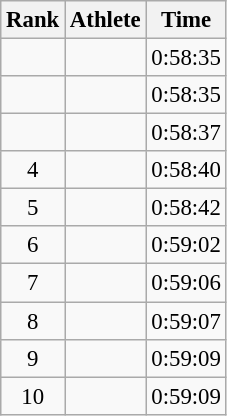<table class="wikitable" style="font-size:95%; text-align:center;">
<tr>
<th>Rank</th>
<th>Athlete</th>
<th>Time</th>
</tr>
<tr>
<td></td>
<td align=left></td>
<td align="center">0:58:35</td>
</tr>
<tr>
<td></td>
<td align=left></td>
<td align="center">0:58:35</td>
</tr>
<tr>
<td></td>
<td align=left></td>
<td align="center">0:58:37</td>
</tr>
<tr>
<td align="center">4</td>
<td align=left></td>
<td align="center">0:58:40</td>
</tr>
<tr>
<td>5</td>
<td align=left></td>
<td align="center">0:58:42</td>
</tr>
<tr>
<td>6</td>
<td align=left></td>
<td align="center">0:59:02</td>
</tr>
<tr>
<td>7</td>
<td align=left></td>
<td align="center">0:59:06</td>
</tr>
<tr>
<td>8</td>
<td align=left></td>
<td align="center">0:59:07</td>
</tr>
<tr>
<td>9</td>
<td align=left></td>
<td align="center">0:59:09</td>
</tr>
<tr>
<td>10</td>
<td align=left></td>
<td align="center">0:59:09</td>
</tr>
</table>
